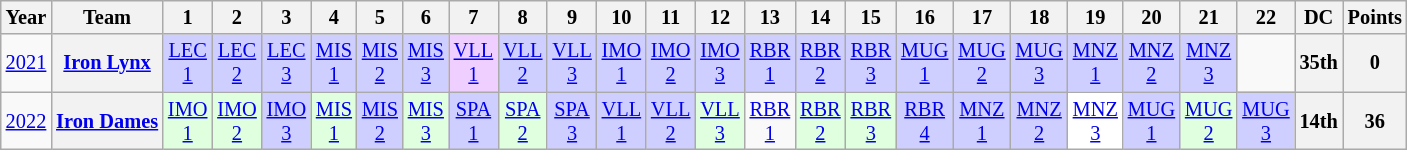<table class="wikitable" style="text-align:center; font-size:85%;">
<tr>
<th>Year</th>
<th>Team</th>
<th>1</th>
<th>2</th>
<th>3</th>
<th>4</th>
<th>5</th>
<th>6</th>
<th>7</th>
<th>8</th>
<th>9</th>
<th>10</th>
<th>11</th>
<th>12</th>
<th>13</th>
<th>14</th>
<th>15</th>
<th>16</th>
<th>17</th>
<th>18</th>
<th>19</th>
<th>20</th>
<th>21</th>
<th>22</th>
<th>DC</th>
<th>Points</th>
</tr>
<tr>
<td><a href='#'>2021</a></td>
<th nowrap><a href='#'>Iron Lynx</a></th>
<td style="background:#CFCFFF;"><a href='#'>LEC<br>1</a><br></td>
<td style="background:#CFCFFF;"><a href='#'>LEC<br>2</a><br></td>
<td style="background:#CFCFFF;"><a href='#'>LEC<br>3</a><br></td>
<td style="background:#CFCFFF;"><a href='#'>MIS<br>1</a><br></td>
<td style="background:#CFCFFF;"><a href='#'>MIS<br>2</a><br></td>
<td style="background:#CFCFFF;"><a href='#'>MIS<br>3</a><br></td>
<td style="background:#EFCFFF;"><a href='#'>VLL<br>1</a><br></td>
<td style="background:#CFCFFF;"><a href='#'>VLL<br>2</a><br></td>
<td style="background:#CFCFFF;"><a href='#'>VLL<br>3</a><br></td>
<td style="background:#CFCFFF;"><a href='#'>IMO<br>1</a><br></td>
<td style="background:#CFCFFF;"><a href='#'>IMO<br>2</a><br></td>
<td style="background:#CFCFFF;"><a href='#'>IMO<br>3</a><br></td>
<td style="background:#CFCFFF;"><a href='#'>RBR<br>1</a><br></td>
<td style="background:#CFCFFF;"><a href='#'>RBR<br>2</a><br></td>
<td style="background:#CFCFFF;"><a href='#'>RBR<br>3</a><br></td>
<td style="background:#CFCFFF;"><a href='#'>MUG<br>1</a><br></td>
<td style="background:#CFCFFF;"><a href='#'>MUG<br>2</a><br></td>
<td style="background:#CFCFFF;"><a href='#'>MUG<br>3</a><br></td>
<td style="background:#CFCFFF;"><a href='#'>MNZ<br>1</a><br></td>
<td style="background:#CFCFFF;"><a href='#'>MNZ<br>2</a><br></td>
<td style="background:#CFCFFF;"><a href='#'>MNZ<br>3</a><br></td>
<td></td>
<th>35th</th>
<th>0</th>
</tr>
<tr>
<td><a href='#'>2022</a></td>
<th nowrap><a href='#'>Iron Dames</a></th>
<td style="background:#DFFFDF;"><a href='#'>IMO<br>1</a><br></td>
<td style="background:#DFFFDF;"><a href='#'>IMO<br>2</a><br></td>
<td style="background:#CFCFFF;"><a href='#'>IMO<br>3</a><br></td>
<td style="background:#DFFFDF;"><a href='#'>MIS<br>1</a><br></td>
<td style="background:#CFCFFF;"><a href='#'>MIS<br>2</a><br></td>
<td style="background:#DFFFDF;"><a href='#'>MIS<br>3</a><br></td>
<td style="background:#CFCFFF;"><a href='#'>SPA<br>1</a><br></td>
<td style="background:#DFFFDF;"><a href='#'>SPA<br>2</a><br></td>
<td style="background:#CFCFFF;"><a href='#'>SPA<br>3</a><br></td>
<td style="background:#CFCFFF;"><a href='#'>VLL<br>1</a><br></td>
<td style="background:#CFCFFF;"><a href='#'>VLL<br>2</a><br></td>
<td style="background:#DFFFDF;"><a href='#'>VLL<br>3</a><br></td>
<td><a href='#'>RBR<br>1</a></td>
<td style="background:#DFFFDF;"><a href='#'>RBR<br>2</a><br></td>
<td style="background:#DFFFDF;"><a href='#'>RBR<br>3</a><br></td>
<td style="background:#CFCFFF;"><a href='#'>RBR<br>4</a><br></td>
<td style="background:#CFCFFF;"><a href='#'>MNZ<br>1</a><br></td>
<td style="background:#CFCFFF;"><a href='#'>MNZ<br>2</a><br></td>
<td style="background:#FFFFFF;"><a href='#'>MNZ<br>3</a><br></td>
<td style="background:#CFCFFF;"><a href='#'>MUG<br>1</a><br></td>
<td style="background:#DFFFDF;"><a href='#'>MUG<br>2</a><br></td>
<td style="background:#CFCFFF;"><a href='#'>MUG<br>3</a><br></td>
<th>14th</th>
<th>36</th>
</tr>
</table>
